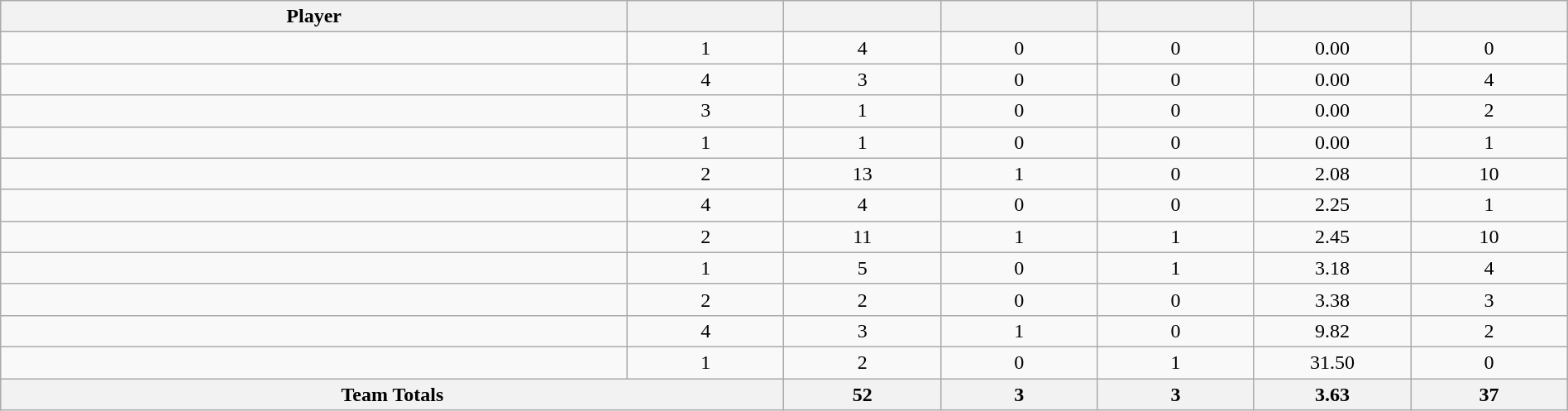<table class="wikitable sortable" style="text-align:center;" width="100%">
<tr>
<th width="40%">Player</th>
<th width="10%"></th>
<th width="10%" data-sort-type="number"></th>
<th width="10%"></th>
<th width="10%"></th>
<th width="10%"></th>
<th width="10%"></th>
</tr>
<tr>
<td></td>
<td>1</td>
<td>4</td>
<td>0</td>
<td>0</td>
<td>0.00</td>
<td>0</td>
</tr>
<tr>
<td></td>
<td>4</td>
<td>3</td>
<td>0</td>
<td>0</td>
<td>0.00</td>
<td>4</td>
</tr>
<tr>
<td></td>
<td>3</td>
<td>1</td>
<td>0</td>
<td>0</td>
<td>0.00</td>
<td>2</td>
</tr>
<tr>
<td></td>
<td>1</td>
<td>1</td>
<td>0</td>
<td>0</td>
<td>0.00</td>
<td>1</td>
</tr>
<tr>
<td></td>
<td>2</td>
<td>13</td>
<td>1</td>
<td>0</td>
<td>2.08</td>
<td>10</td>
</tr>
<tr>
<td></td>
<td>4</td>
<td>4</td>
<td>0</td>
<td>0</td>
<td>2.25</td>
<td>1</td>
</tr>
<tr>
<td></td>
<td>2</td>
<td>11</td>
<td>1</td>
<td>1</td>
<td>2.45</td>
<td>10</td>
</tr>
<tr>
<td></td>
<td>1</td>
<td>5</td>
<td>0</td>
<td>1</td>
<td>3.18</td>
<td>4</td>
</tr>
<tr>
<td></td>
<td>2</td>
<td>2</td>
<td>0</td>
<td>0</td>
<td>3.38</td>
<td>3</td>
</tr>
<tr>
<td></td>
<td>4</td>
<td>3</td>
<td>1</td>
<td>0</td>
<td>9.82</td>
<td>2</td>
</tr>
<tr>
<td></td>
<td>1</td>
<td>2</td>
<td>0</td>
<td>1</td>
<td>31.50</td>
<td>0</td>
</tr>
<tr>
<th colspan="2">Team Totals</th>
<th>52</th>
<th>3</th>
<th>3</th>
<th>3.63</th>
<th>37</th>
</tr>
</table>
